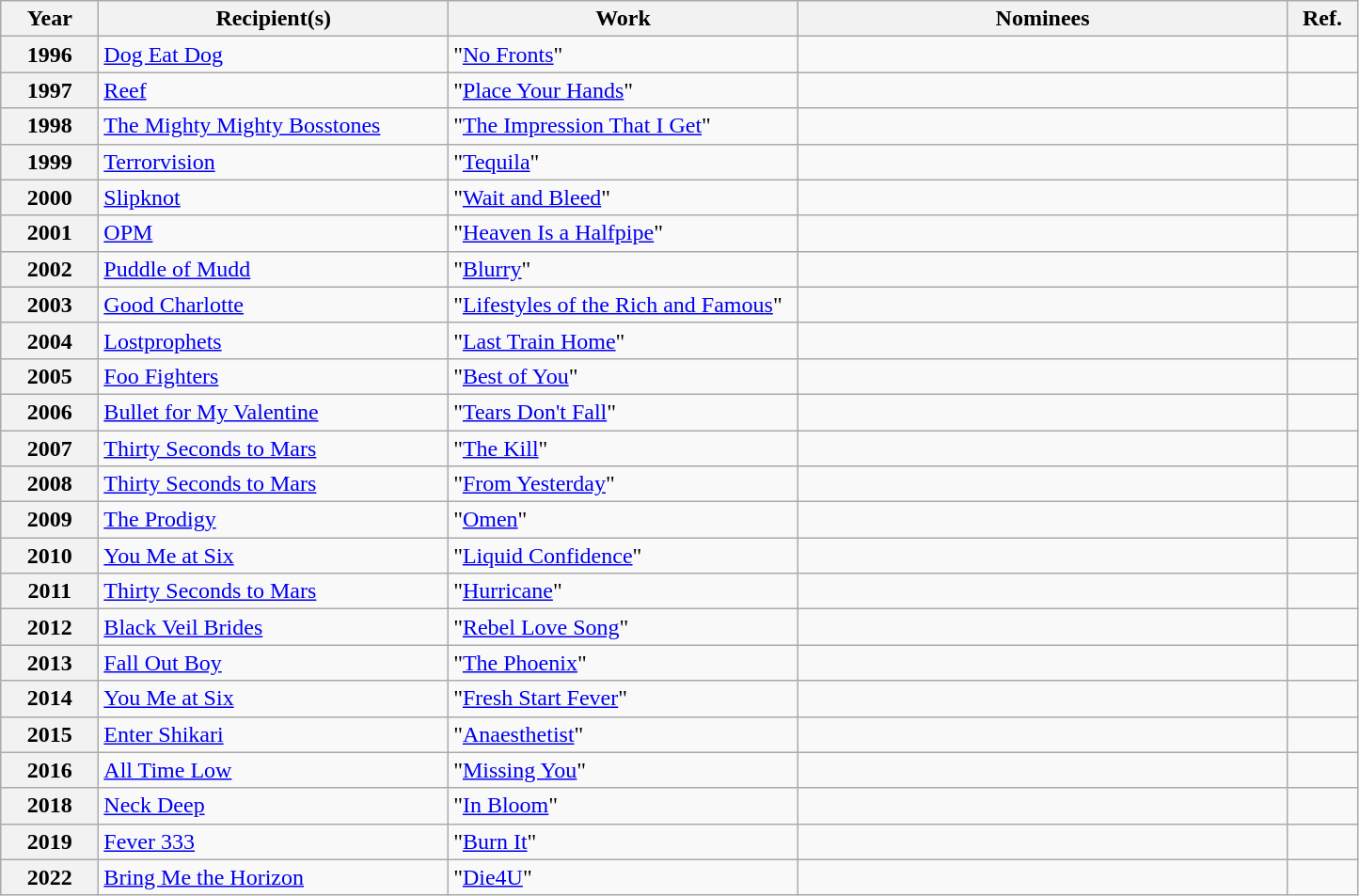<table class="wikitable">
<tr>
<th width="7%">Year</th>
<th width="25%">Recipient(s)</th>
<th width="25%">Work</th>
<th width="35%" class=unsortable>Nominees</th>
<th width="5%" class=unsortable>Ref.</th>
</tr>
<tr>
<th scope="row" style="text-align:center;">1996</th>
<td><a href='#'>Dog Eat Dog</a></td>
<td>"<a href='#'>No Fronts</a>"</td>
<td></td>
<td style="text-align:center;"></td>
</tr>
<tr>
<th scope="row" style="text-align:center;">1997</th>
<td><a href='#'>Reef</a></td>
<td>"<a href='#'>Place Your Hands</a>"</td>
<td></td>
<td style="text-align:center;"></td>
</tr>
<tr>
<th scope="row" style="text-align:center;">1998</th>
<td><a href='#'>The Mighty Mighty Bosstones</a></td>
<td>"<a href='#'>The Impression That I Get</a>"</td>
<td></td>
<td style="text-align:center;"></td>
</tr>
<tr>
<th scope="row" style="text-align:center;">1999</th>
<td><a href='#'>Terrorvision</a></td>
<td>"<a href='#'>Tequila</a>"</td>
<td></td>
<td style="text-align:center;"></td>
</tr>
<tr>
<th scope="row" style="text-align:center;">2000</th>
<td><a href='#'>Slipknot</a></td>
<td>"<a href='#'>Wait and Bleed</a>"</td>
<td></td>
<td style="text-align:center;"></td>
</tr>
<tr>
<th scope="row" style="text-align:center;">2001</th>
<td><a href='#'>OPM</a></td>
<td>"<a href='#'>Heaven Is a Halfpipe</a>"</td>
<td></td>
<td style="text-align:center;"></td>
</tr>
<tr>
<th scope="row" style="text-align:center;">2002</th>
<td><a href='#'>Puddle of Mudd</a></td>
<td>"<a href='#'>Blurry</a>"</td>
<td></td>
<td style="text-align:center;"></td>
</tr>
<tr>
<th scope="row" style="text-align:center;">2003</th>
<td><a href='#'>Good Charlotte</a></td>
<td>"<a href='#'>Lifestyles of the Rich and Famous</a>"</td>
<td></td>
<td style="text-align:center;"></td>
</tr>
<tr>
<th scope="row" style="text-align:center;">2004</th>
<td><a href='#'>Lostprophets</a></td>
<td>"<a href='#'>Last Train Home</a>"</td>
<td></td>
<td style="text-align:center;"></td>
</tr>
<tr>
<th scope="row" style="text-align:center;">2005</th>
<td><a href='#'>Foo Fighters</a></td>
<td>"<a href='#'>Best of You</a>"</td>
<td></td>
<td style="text-align:center;"></td>
</tr>
<tr>
<th scope="row" style="text-align:center;">2006</th>
<td><a href='#'>Bullet for My Valentine</a></td>
<td>"<a href='#'>Tears Don't Fall</a>"</td>
<td></td>
<td style="text-align:center;"></td>
</tr>
<tr>
<th scope="row" style="text-align:center;">2007</th>
<td><a href='#'>Thirty Seconds to Mars</a></td>
<td>"<a href='#'>The Kill</a>"</td>
<td></td>
<td style="text-align:center;"></td>
</tr>
<tr>
<th scope="row" style="text-align:center;">2008</th>
<td><a href='#'>Thirty Seconds to Mars</a></td>
<td>"<a href='#'>From Yesterday</a>"</td>
<td></td>
<td style="text-align:center;"></td>
</tr>
<tr>
<th scope="row" style="text-align:center;">2009</th>
<td><a href='#'>The Prodigy</a></td>
<td>"<a href='#'>Omen</a>"</td>
<td></td>
<td style="text-align:center;"></td>
</tr>
<tr>
<th scope="row" style="text-align:center;">2010</th>
<td><a href='#'>You Me at Six</a></td>
<td>"<a href='#'>Liquid Confidence</a>"</td>
<td></td>
<td style="text-align:center;"></td>
</tr>
<tr>
<th scope="row" style="text-align:center;">2011</th>
<td><a href='#'>Thirty Seconds to Mars</a></td>
<td>"<a href='#'>Hurricane</a>"</td>
<td></td>
<td style="text-align:center;"></td>
</tr>
<tr>
<th scope="row" style="text-align:center;">2012</th>
<td><a href='#'>Black Veil Brides</a></td>
<td>"<a href='#'>Rebel Love Song</a>"</td>
<td></td>
<td style="text-align:center;"></td>
</tr>
<tr>
<th scope="row" style="text-align:center;">2013</th>
<td><a href='#'>Fall Out Boy</a></td>
<td>"<a href='#'>The Phoenix</a>"</td>
<td></td>
<td style="text-align:center;"></td>
</tr>
<tr>
<th scope="row" style="text-align:center;">2014</th>
<td><a href='#'>You Me at Six</a></td>
<td>"<a href='#'>Fresh Start Fever</a>"</td>
<td></td>
<td style="text-align:center;"></td>
</tr>
<tr>
<th scope="row" style="text-align:center;">2015</th>
<td><a href='#'>Enter Shikari</a></td>
<td>"<a href='#'>Anaesthetist</a>"</td>
<td></td>
<td style="text-align:center;"></td>
</tr>
<tr>
<th scope="row" style="text-align:center;">2016</th>
<td><a href='#'>All Time Low</a></td>
<td>"<a href='#'>Missing You</a>"</td>
<td></td>
<td></td>
</tr>
<tr>
<th scope="row" style="text-align:center;">2018</th>
<td><a href='#'>Neck Deep</a></td>
<td>"<a href='#'>In Bloom</a>"</td>
<td></td>
<td style="text-align:center;"></td>
</tr>
<tr>
<th scope="row" style="text-align:center;">2019</th>
<td><a href='#'>Fever 333</a></td>
<td>"<a href='#'>Burn It</a>"</td>
<td></td>
<td style="text-align:center;"></td>
</tr>
<tr>
<th scope="row" style="text-align:center;">2022</th>
<td><a href='#'>Bring Me the Horizon</a></td>
<td>"<a href='#'>Die4U</a>"</td>
<td></td>
<td style="text-align:center;"></td>
</tr>
</table>
